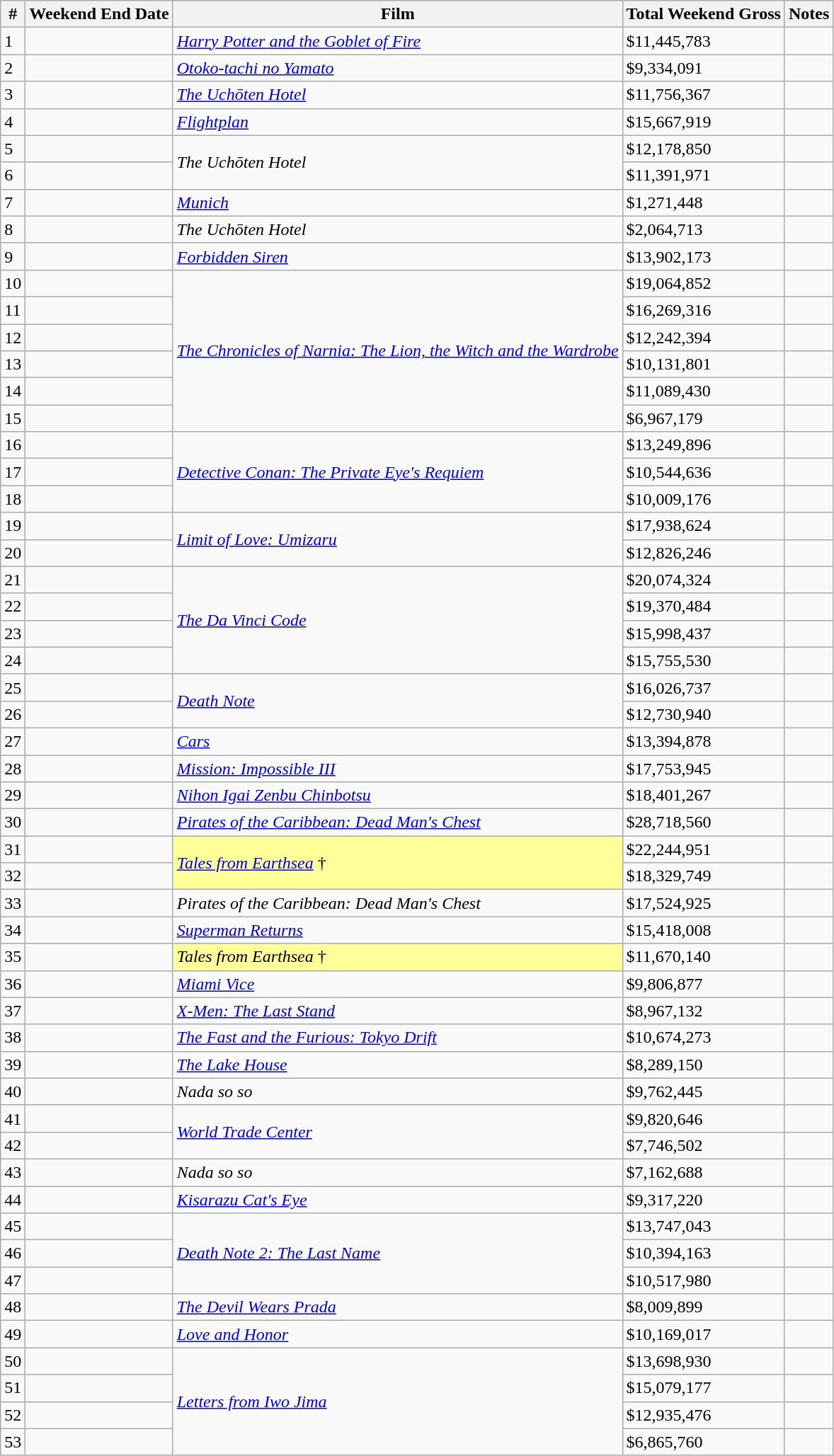<table class="wikitable sortable">
<tr>
<th abbr="Week">#</th>
<th abbr="Date">Weekend End Date</th>
<th>Film</th>
<th>Total Weekend Gross</th>
<th>Notes</th>
</tr>
<tr>
<td>1</td>
<td></td>
<td><em><a href='#'>Harry Potter and the Goblet of Fire</a></em></td>
<td>$11,445,783</td>
<td></td>
</tr>
<tr>
<td>2</td>
<td></td>
<td><em><a href='#'>Otoko-tachi no Yamato</a></em></td>
<td>$9,334,091</td>
<td></td>
</tr>
<tr>
<td>3</td>
<td></td>
<td><em><a href='#'>The Uchōten Hotel</a></em></td>
<td>$11,756,367</td>
<td></td>
</tr>
<tr>
<td>4</td>
<td></td>
<td><em><a href='#'>Flightplan</a></em></td>
<td>$15,667,919</td>
<td></td>
</tr>
<tr>
<td>5</td>
<td></td>
<td rowspan="2"><em>The Uchōten Hotel</em></td>
<td>$12,178,850</td>
<td></td>
</tr>
<tr>
<td>6</td>
<td></td>
<td>$11,391,971</td>
<td></td>
</tr>
<tr>
<td>7</td>
<td></td>
<td><em><a href='#'>Munich</a></em></td>
<td>$1,271,448</td>
<td></td>
</tr>
<tr>
<td>8</td>
<td></td>
<td><em>The Uchōten Hotel</em></td>
<td>$2,064,713</td>
<td></td>
</tr>
<tr>
<td>9</td>
<td></td>
<td><em><a href='#'>Forbidden Siren</a></em></td>
<td>$13,902,173</td>
<td></td>
</tr>
<tr>
<td>10</td>
<td></td>
<td rowspan="6"><em><a href='#'>The Chronicles of Narnia: The Lion, the Witch and the Wardrobe</a></em></td>
<td>$19,064,852</td>
<td></td>
</tr>
<tr>
<td>11</td>
<td></td>
<td>$16,269,316</td>
<td></td>
</tr>
<tr>
<td>12</td>
<td></td>
<td>$12,242,394</td>
<td></td>
</tr>
<tr>
<td>13</td>
<td></td>
<td>$10,131,801</td>
<td></td>
</tr>
<tr>
<td>14</td>
<td></td>
<td>$11,089,430</td>
<td></td>
</tr>
<tr>
<td>15</td>
<td></td>
<td>$6,967,179</td>
<td></td>
</tr>
<tr>
<td>16</td>
<td></td>
<td rowspan="3"><em><a href='#'>Detective Conan: The Private Eye's Requiem</a></em></td>
<td>$13,249,896</td>
<td></td>
</tr>
<tr>
<td>17</td>
<td></td>
<td>$10,544,636</td>
<td></td>
</tr>
<tr>
<td>18</td>
<td></td>
<td>$10,009,176</td>
<td></td>
</tr>
<tr>
<td>19</td>
<td></td>
<td rowspan="2"><em><a href='#'>Limit of Love: Umizaru</a></em></td>
<td>$17,938,624</td>
<td></td>
</tr>
<tr>
<td>20</td>
<td></td>
<td>$12,826,246</td>
<td></td>
</tr>
<tr>
<td>21</td>
<td></td>
<td rowspan="4"><em><a href='#'>The Da Vinci Code</a></em></td>
<td>$20,074,324</td>
<td></td>
</tr>
<tr>
<td>22</td>
<td></td>
<td>$19,370,484</td>
<td></td>
</tr>
<tr>
<td>23</td>
<td></td>
<td>$15,998,437</td>
<td></td>
</tr>
<tr>
<td>24</td>
<td></td>
<td>$15,755,530</td>
<td></td>
</tr>
<tr>
<td>25</td>
<td></td>
<td rowspan="2"><em><a href='#'>Death Note</a></em></td>
<td>$16,026,737</td>
<td></td>
</tr>
<tr>
<td>26</td>
<td></td>
<td>$12,730,940</td>
<td></td>
</tr>
<tr>
<td>27</td>
<td></td>
<td><em><a href='#'>Cars</a></em></td>
<td>$13,394,878</td>
<td></td>
</tr>
<tr>
<td>28</td>
<td></td>
<td><em><a href='#'>Mission: Impossible III</a></em></td>
<td>$17,753,945</td>
<td></td>
</tr>
<tr>
<td>29</td>
<td></td>
<td><em><a href='#'>Nihon Igai Zenbu Chinbotsu</a></em></td>
<td>$18,401,267</td>
<td></td>
</tr>
<tr>
<td>30</td>
<td></td>
<td><em><a href='#'>Pirates of the Caribbean: Dead Man's Chest</a></em></td>
<td>$28,718,560</td>
<td></td>
</tr>
<tr>
<td>31</td>
<td></td>
<td rowspan="2" style="background-color:#FFFF99"><em><a href='#'>Tales from Earthsea</a></em> †</td>
<td>$22,244,951</td>
<td></td>
</tr>
<tr>
<td>32</td>
<td></td>
<td>$18,329,749</td>
<td></td>
</tr>
<tr>
<td>33</td>
<td></td>
<td><em>Pirates of the Caribbean: Dead Man's Chest</em></td>
<td>$17,524,925</td>
<td></td>
</tr>
<tr>
<td>34</td>
<td></td>
<td><em><a href='#'>Superman Returns</a></em></td>
<td>$15,418,008</td>
<td></td>
</tr>
<tr>
<td>35</td>
<td></td>
<td style="background-color:#FFFF99"><em>Tales from Earthsea</em> †</td>
<td>$11,670,140</td>
<td></td>
</tr>
<tr>
<td>36</td>
<td></td>
<td><em><a href='#'>Miami Vice</a></em></td>
<td>$9,806,877</td>
<td></td>
</tr>
<tr>
<td>37</td>
<td></td>
<td><em><a href='#'>X-Men: The Last Stand</a></em></td>
<td>$8,967,132</td>
<td></td>
</tr>
<tr>
<td>38</td>
<td></td>
<td><em><a href='#'>The Fast and the Furious: Tokyo Drift</a></em></td>
<td>$10,674,273</td>
<td></td>
</tr>
<tr>
<td>39</td>
<td></td>
<td><em><a href='#'>The Lake House</a></em></td>
<td>$8,289,150</td>
<td></td>
</tr>
<tr>
<td>40</td>
<td></td>
<td><em>Nada so so</em></td>
<td>$9,762,445</td>
<td></td>
</tr>
<tr>
<td>41</td>
<td></td>
<td rowspan="2"><em><a href='#'>World Trade Center</a></em></td>
<td>$9,820,646</td>
<td></td>
</tr>
<tr>
<td>42</td>
<td></td>
<td>$7,746,502</td>
<td></td>
</tr>
<tr>
<td>43</td>
<td></td>
<td><em>Nada so so</em></td>
<td>$7,162,688</td>
<td></td>
</tr>
<tr>
<td>44</td>
<td></td>
<td><em><a href='#'>Kisarazu Cat's Eye</a></em></td>
<td>$9,317,220</td>
<td></td>
</tr>
<tr>
<td>45</td>
<td></td>
<td rowspan="3"><em><a href='#'>Death Note 2: The Last Name</a></em></td>
<td>$13,747,043</td>
<td></td>
</tr>
<tr>
<td>46</td>
<td></td>
<td>$10,394,163</td>
<td></td>
</tr>
<tr>
<td>47</td>
<td></td>
<td>$10,517,980</td>
<td></td>
</tr>
<tr>
<td>48</td>
<td></td>
<td><em><a href='#'>The Devil Wears Prada</a></em></td>
<td>$8,009,899</td>
<td></td>
</tr>
<tr>
<td>49</td>
<td></td>
<td><em><a href='#'>Love and Honor</a></em></td>
<td>$10,169,017</td>
<td></td>
</tr>
<tr>
<td>50</td>
<td></td>
<td rowspan="4"><em><a href='#'>Letters from Iwo Jima</a></em></td>
<td>$13,698,930</td>
<td></td>
</tr>
<tr>
<td>51</td>
<td></td>
<td>$15,079,177</td>
<td></td>
</tr>
<tr>
<td>52</td>
<td></td>
<td>$12,935,476</td>
<td></td>
</tr>
<tr>
<td>53</td>
<td></td>
<td>$6,865,760</td>
<td></td>
</tr>
</table>
